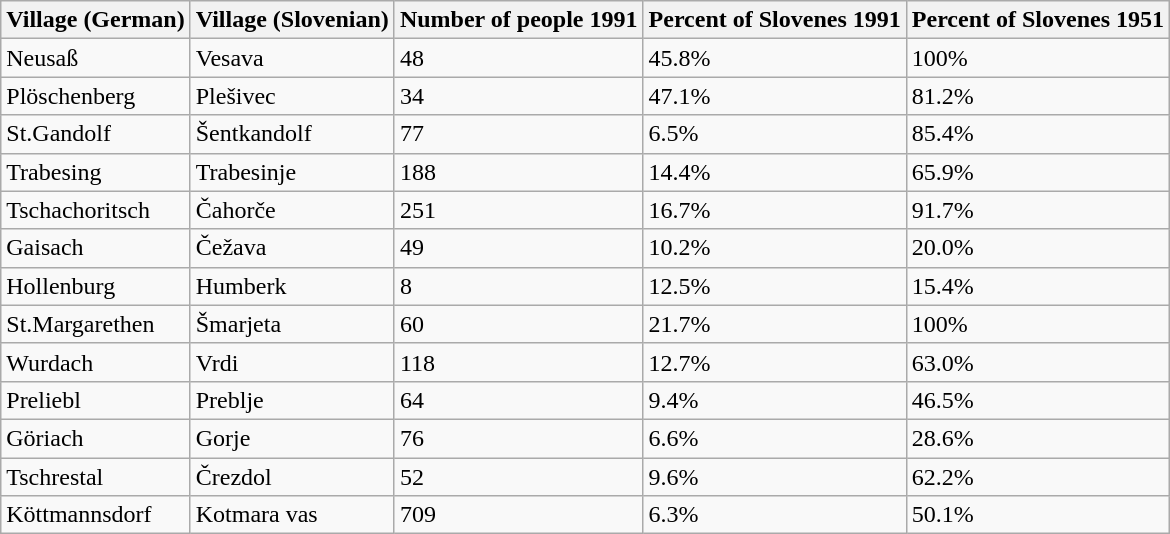<table class="wikitable sortable">
<tr>
<th>Village (German)</th>
<th>Village (Slovenian)</th>
<th>Number of people 1991</th>
<th>Percent of Slovenes 1991</th>
<th>Percent of Slovenes  1951</th>
</tr>
<tr>
<td>Neusaß</td>
<td>Vesava</td>
<td>48</td>
<td>45.8%</td>
<td>100%</td>
</tr>
<tr>
<td>Plöschenberg</td>
<td>Plešivec</td>
<td>34</td>
<td>47.1%</td>
<td>81.2%</td>
</tr>
<tr>
<td>St.Gandolf</td>
<td>Šentkandolf</td>
<td>77</td>
<td>6.5%</td>
<td>85.4%</td>
</tr>
<tr>
<td>Trabesing</td>
<td>Trabesinje</td>
<td>188</td>
<td>14.4%</td>
<td>65.9%</td>
</tr>
<tr>
<td>Tschachoritsch</td>
<td>Čahorče</td>
<td>251</td>
<td>16.7%</td>
<td>91.7%</td>
</tr>
<tr>
<td>Gaisach</td>
<td>Čežava</td>
<td>49</td>
<td>10.2%</td>
<td>20.0%</td>
</tr>
<tr>
<td>Hollenburg</td>
<td>Humberk</td>
<td>8</td>
<td>12.5%</td>
<td>15.4%</td>
</tr>
<tr>
<td>St.Margarethen</td>
<td>Šmarjeta</td>
<td>60</td>
<td>21.7%</td>
<td>100%</td>
</tr>
<tr>
<td>Wurdach</td>
<td>Vrdi</td>
<td>118</td>
<td>12.7%</td>
<td>63.0%</td>
</tr>
<tr>
<td>Preliebl</td>
<td>Preblje</td>
<td>64</td>
<td>9.4%</td>
<td>46.5%</td>
</tr>
<tr>
<td>Göriach</td>
<td>Gorje</td>
<td>76</td>
<td>6.6%</td>
<td>28.6%</td>
</tr>
<tr>
<td>Tschrestal</td>
<td>Črezdol</td>
<td>52</td>
<td>9.6%</td>
<td>62.2%</td>
</tr>
<tr>
<td>Köttmannsdorf</td>
<td>Kotmara vas</td>
<td>709</td>
<td>6.3%</td>
<td>50.1%</td>
</tr>
</table>
